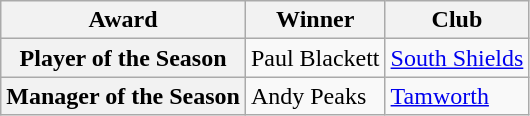<table class="wikitable">
<tr>
<th>Award</th>
<th>Winner</th>
<th>Club</th>
</tr>
<tr>
<th>Player of the Season</th>
<td> Paul Blackett</td>
<td><a href='#'>South Shields</a></td>
</tr>
<tr>
<th>Manager of the Season</th>
<td> Andy Peaks</td>
<td><a href='#'>Tamworth</a></td>
</tr>
</table>
